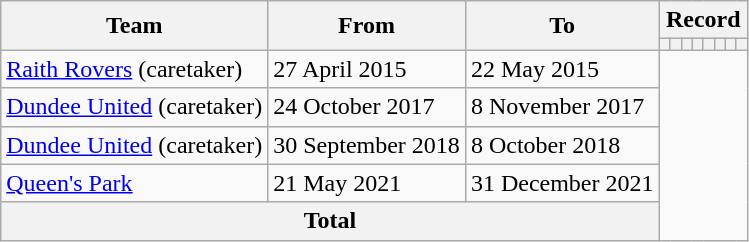<table class="wikitable" style="text-align: center">
<tr>
<th rowspan="2">Team</th>
<th rowspan="2">From</th>
<th rowspan="2">To</th>
<th colspan="8">Record</th>
</tr>
<tr>
<th></th>
<th></th>
<th></th>
<th></th>
<th></th>
<th></th>
<th></th>
<th></th>
</tr>
<tr>
<td align=left><a href='#'>Raith Rovers</a> (caretaker)</td>
<td align=left>27 April 2015</td>
<td align=left>22 May 2015<br></td>
</tr>
<tr>
<td align=left><a href='#'>Dundee United</a> (caretaker)</td>
<td align=left>24 October 2017</td>
<td align=left>8 November 2017<br></td>
</tr>
<tr>
<td align=left><a href='#'>Dundee United</a> (caretaker)</td>
<td align=left>30 September 2018</td>
<td align=left>8 October 2018<br></td>
</tr>
<tr>
<td align=left><a href='#'>Queen's Park</a></td>
<td align=left>21 May 2021</td>
<td align=left>31 December 2021<br></td>
</tr>
<tr>
<th colspan="3">Total<br></th>
</tr>
</table>
